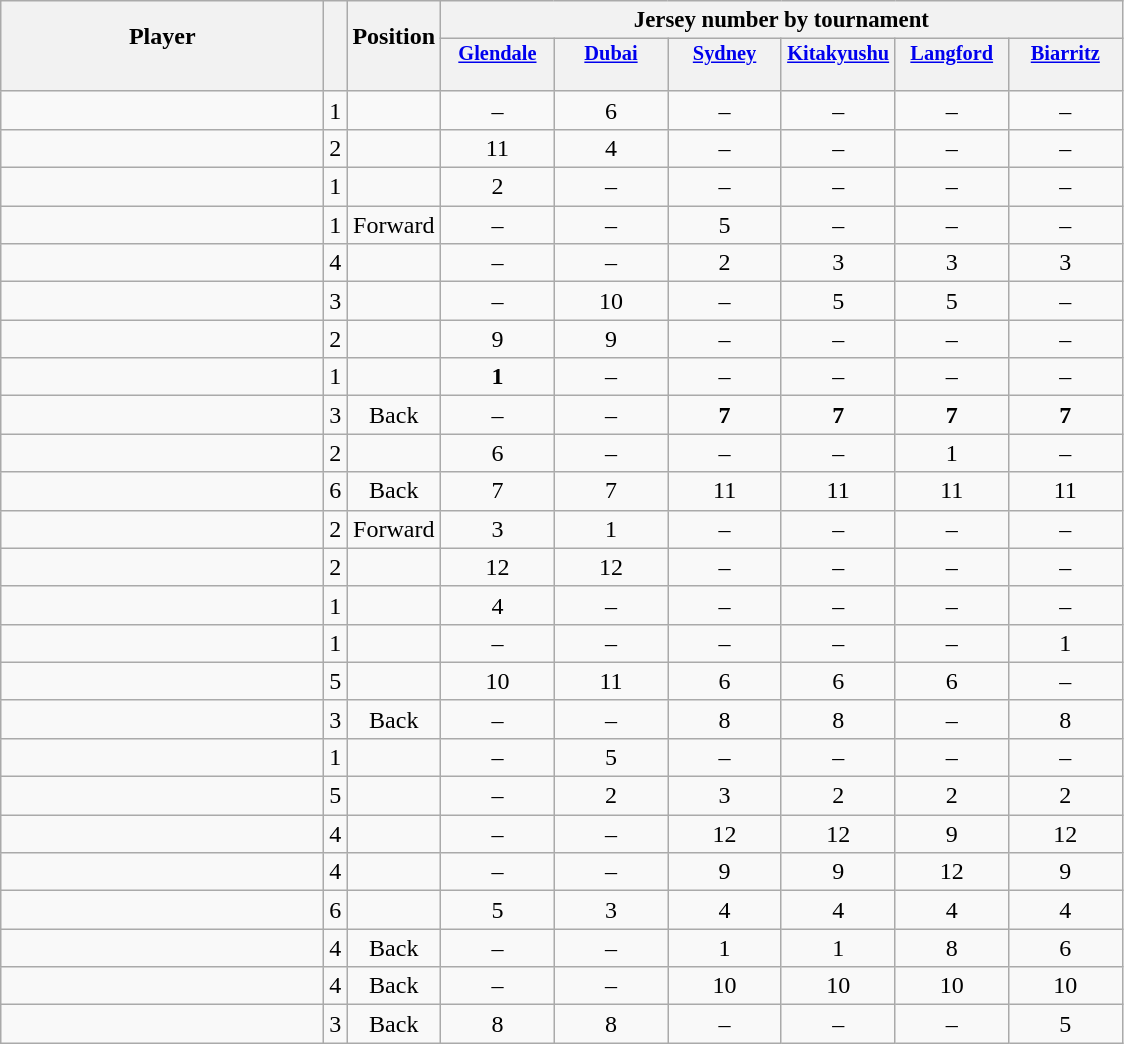<table class="wikitable sortable" style="text-align:center;">
<tr>
<th rowspan=2 style="border-bottom:0px; width:13em;">Player</th>
<th rowspan=2 style="border-bottom:0px;"></th>
<th rowspan=2 style="border-bottom:0px;">Position</th>
<th colspan=6 style="font-size:95%;">Jersey number by tournament</th>
</tr>
<tr>
<th style="vertical-align:top; width:5.2em; border-bottom:0; padding:2px; font-size:85%;"><a href='#'>Glendale</a></th>
<th style="vertical-align:top; width:5.2em; border-bottom:0; padding:2px; font-size:85%;"><a href='#'>Dubai</a></th>
<th style="vertical-align:top; width:5.2em; border-bottom:0; padding:2px; font-size:85%;"><a href='#'>Sydney</a></th>
<th style="vertical-align:top; width:5.2em; border-bottom:0; padding:2px; font-size:85%;"><a href='#'>Kitakyushu</a></th>
<th style="vertical-align:top; width:5.2em; border-bottom:0; padding:2px; font-size:85%;"><a href='#'>Langford</a></th>
<th style="vertical-align:top; width:5.2em; border-bottom:0; padding:2px; font-size:85%;"><a href='#'>Biarritz</a></th>
</tr>
<tr style="line-height:8px;">
<th style="border-top:0;"> </th>
<th style="border-top:0;"></th>
<th style="border-top:0;"></th>
<th data-sort-type="number" style="border-top:0;"></th>
<th data-sort-type="number" style="border-top:0;"></th>
<th data-sort-type="number" style="border-top:0;"></th>
<th data-sort-type="number" style="border-top:0;"></th>
<th data-sort-type="number" style="border-top:0;"></th>
<th data-sort-type="number" style="border-top:0;"></th>
</tr>
<tr>
<td align=left></td>
<td>1</td>
<td></td>
<td>–</td>
<td>6</td>
<td>–</td>
<td>–</td>
<td>–</td>
<td>–</td>
</tr>
<tr>
<td align=left></td>
<td>2</td>
<td></td>
<td>11</td>
<td>4</td>
<td>–</td>
<td>–</td>
<td>–</td>
<td>–</td>
</tr>
<tr>
<td align=left></td>
<td>1</td>
<td></td>
<td>2</td>
<td>–</td>
<td>–</td>
<td>–</td>
<td>–</td>
<td>–</td>
</tr>
<tr>
<td align=left></td>
<td>1</td>
<td>Forward</td>
<td>–</td>
<td>–</td>
<td>5</td>
<td>–</td>
<td>–</td>
<td>–</td>
</tr>
<tr>
<td align=left></td>
<td>4</td>
<td></td>
<td>–</td>
<td>–</td>
<td>2</td>
<td>3</td>
<td>3</td>
<td>3</td>
</tr>
<tr>
<td align=left></td>
<td>3</td>
<td></td>
<td>–</td>
<td>10</td>
<td>–</td>
<td>5</td>
<td>5</td>
<td>–</td>
</tr>
<tr>
<td align=left></td>
<td>2</td>
<td></td>
<td>9</td>
<td>9</td>
<td>–</td>
<td>–</td>
<td>–</td>
<td>–</td>
</tr>
<tr>
<td align=left></td>
<td>1</td>
<td></td>
<td><strong>1</strong></td>
<td>–</td>
<td>–</td>
<td>–</td>
<td>–</td>
<td>–</td>
</tr>
<tr>
<td align=left></td>
<td>3</td>
<td>Back</td>
<td>–</td>
<td>–</td>
<td><strong>7</strong></td>
<td><strong>7</strong></td>
<td><strong>7</strong></td>
<td><strong>7</strong></td>
</tr>
<tr>
<td align=left></td>
<td>2</td>
<td></td>
<td>6</td>
<td>–</td>
<td>–</td>
<td>–</td>
<td>1</td>
<td>–</td>
</tr>
<tr>
<td align=left></td>
<td>6</td>
<td>Back</td>
<td>7</td>
<td>7</td>
<td>11</td>
<td>11</td>
<td>11</td>
<td>11</td>
</tr>
<tr>
<td align=left></td>
<td>2</td>
<td>Forward</td>
<td>3</td>
<td>1</td>
<td>–</td>
<td>–</td>
<td>–</td>
<td>–</td>
</tr>
<tr>
<td align=left></td>
<td>2</td>
<td></td>
<td>12</td>
<td>12</td>
<td>–</td>
<td>–</td>
<td>–</td>
<td>–</td>
</tr>
<tr>
<td align=left></td>
<td>1</td>
<td></td>
<td>4</td>
<td>–</td>
<td>–</td>
<td>–</td>
<td>–</td>
<td>–</td>
</tr>
<tr>
<td align=left></td>
<td>1</td>
<td></td>
<td>–</td>
<td>–</td>
<td>–</td>
<td>–</td>
<td>–</td>
<td>1</td>
</tr>
<tr>
<td align=left></td>
<td>5</td>
<td></td>
<td>10</td>
<td>11</td>
<td>6</td>
<td>6</td>
<td>6</td>
<td>–</td>
</tr>
<tr>
<td align=left></td>
<td>3</td>
<td>Back</td>
<td>–</td>
<td>–</td>
<td>8</td>
<td>8</td>
<td>–</td>
<td>8</td>
</tr>
<tr>
<td align=left></td>
<td>1</td>
<td></td>
<td>–</td>
<td>5</td>
<td>–</td>
<td>–</td>
<td>–</td>
<td>–</td>
</tr>
<tr>
<td align=left></td>
<td>5</td>
<td></td>
<td>–</td>
<td>2</td>
<td>3</td>
<td>2</td>
<td>2</td>
<td>2</td>
</tr>
<tr>
<td align=left></td>
<td>4</td>
<td></td>
<td>–</td>
<td>–</td>
<td>12</td>
<td>12</td>
<td>9</td>
<td>12</td>
</tr>
<tr>
<td align=left></td>
<td>4</td>
<td></td>
<td>–</td>
<td>–</td>
<td>9</td>
<td>9</td>
<td>12</td>
<td>9</td>
</tr>
<tr>
<td align=left></td>
<td>6</td>
<td></td>
<td>5</td>
<td>3</td>
<td>4</td>
<td>4</td>
<td>4</td>
<td>4</td>
</tr>
<tr>
<td align=left></td>
<td>4</td>
<td>Back</td>
<td>–</td>
<td>–</td>
<td>1</td>
<td>1</td>
<td>8</td>
<td>6</td>
</tr>
<tr>
<td align=left></td>
<td>4</td>
<td>Back</td>
<td>–</td>
<td>–</td>
<td>10</td>
<td>10</td>
<td>10</td>
<td>10</td>
</tr>
<tr>
<td align=left></td>
<td>3</td>
<td>Back</td>
<td>8</td>
<td>8</td>
<td>–</td>
<td>–</td>
<td>–</td>
<td>5</td>
</tr>
</table>
